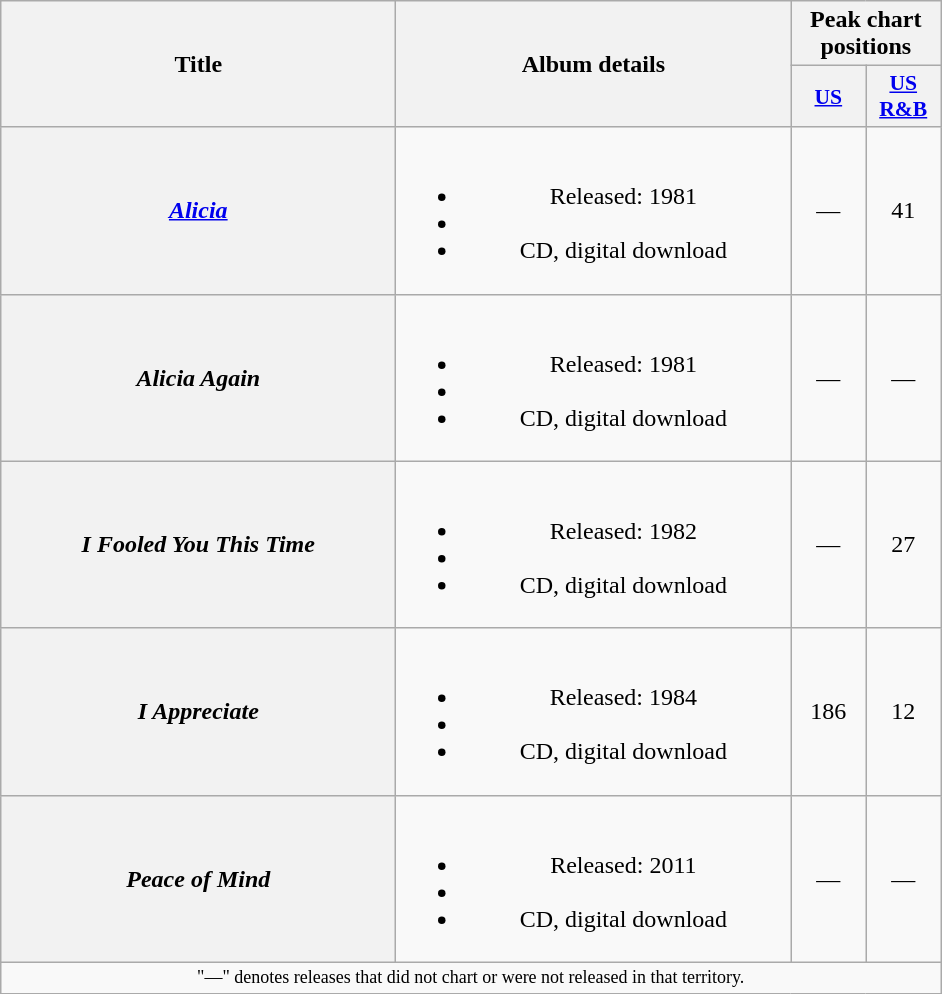<table class="wikitable plainrowheaders" style="text-align:center;">
<tr>
<th scope="col" rowspan="2" style="width:16em;">Title</th>
<th scope="col" rowspan="2" style="width:16em;">Album details</th>
<th scope="col" colspan="2">Peak chart positions</th>
</tr>
<tr>
<th style="width:3em; font-size:90%"><a href='#'>US</a><br></th>
<th style="width:3em; font-size:90%"><a href='#'>US R&B</a><br></th>
</tr>
<tr>
<th scope="row"><em><a href='#'>Alicia</a></em></th>
<td><br><ul><li>Released: 1981</li><li></li><li>CD, digital download</li></ul></td>
<td>—</td>
<td>41</td>
</tr>
<tr>
<th scope="row"><em>Alicia Again</em></th>
<td><br><ul><li>Released: 1981</li><li></li><li>CD, digital download</li></ul></td>
<td>—</td>
<td>—</td>
</tr>
<tr>
<th scope="row"><em>I Fooled You This Time</em></th>
<td><br><ul><li>Released: 1982</li><li></li><li>CD, digital download</li></ul></td>
<td>—</td>
<td>27</td>
</tr>
<tr>
<th scope="row"><em>I Appreciate</em></th>
<td><br><ul><li>Released: 1984</li><li></li><li>CD, digital download</li></ul></td>
<td>186</td>
<td>12</td>
</tr>
<tr>
<th scope="row"><em>Peace of Mind</em></th>
<td><br><ul><li>Released: 2011</li><li></li><li>CD, digital download</li></ul></td>
<td>—</td>
<td>—</td>
</tr>
<tr>
<td colspan="6" style="text-align:center; font-size:9pt;">"—" denotes releases that did not chart or were not released in that territory.</td>
</tr>
</table>
